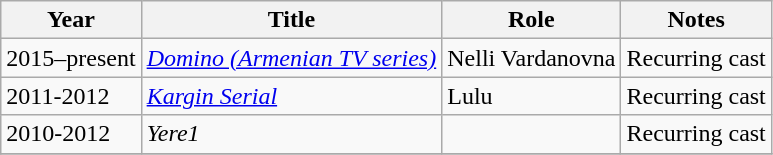<table class="wikitable sortable plainrowheaders">
<tr>
<th>Year</th>
<th>Title</th>
<th>Role</th>
<th class="unsortable">Notes</th>
</tr>
<tr>
<td>2015–present</td>
<td><em><a href='#'>Domino (Armenian TV series)</a></em></td>
<td>Nelli Vardanovna</td>
<td>Recurring cast</td>
</tr>
<tr>
<td>2011-2012</td>
<td><em><a href='#'>Kargin Serial</a></em></td>
<td>Lulu</td>
<td>Recurring cast</td>
</tr>
<tr>
<td>2010-2012</td>
<td><em>Yere1</em></td>
<td></td>
<td>Recurring cast</td>
</tr>
<tr>
</tr>
</table>
